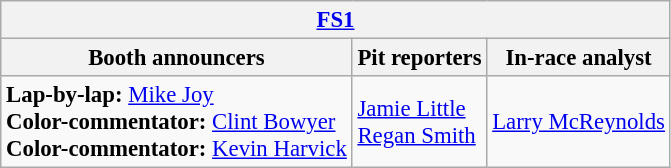<table class="wikitable" style="font-size: 95%">
<tr>
<th colspan="3"><a href='#'>FS1</a></th>
</tr>
<tr>
<th>Booth announcers</th>
<th>Pit reporters</th>
<th>In-race analyst</th>
</tr>
<tr>
<td><strong>Lap-by-lap:</strong> <a href='#'>Mike Joy</a><br><strong>Color-commentator:</strong> <a href='#'>Clint Bowyer</a><br><strong>Color-commentator:</strong> <a href='#'>Kevin Harvick</a></td>
<td><a href='#'>Jamie Little</a><br><a href='#'>Regan Smith</a></td>
<td><a href='#'>Larry McReynolds</a></td>
</tr>
</table>
